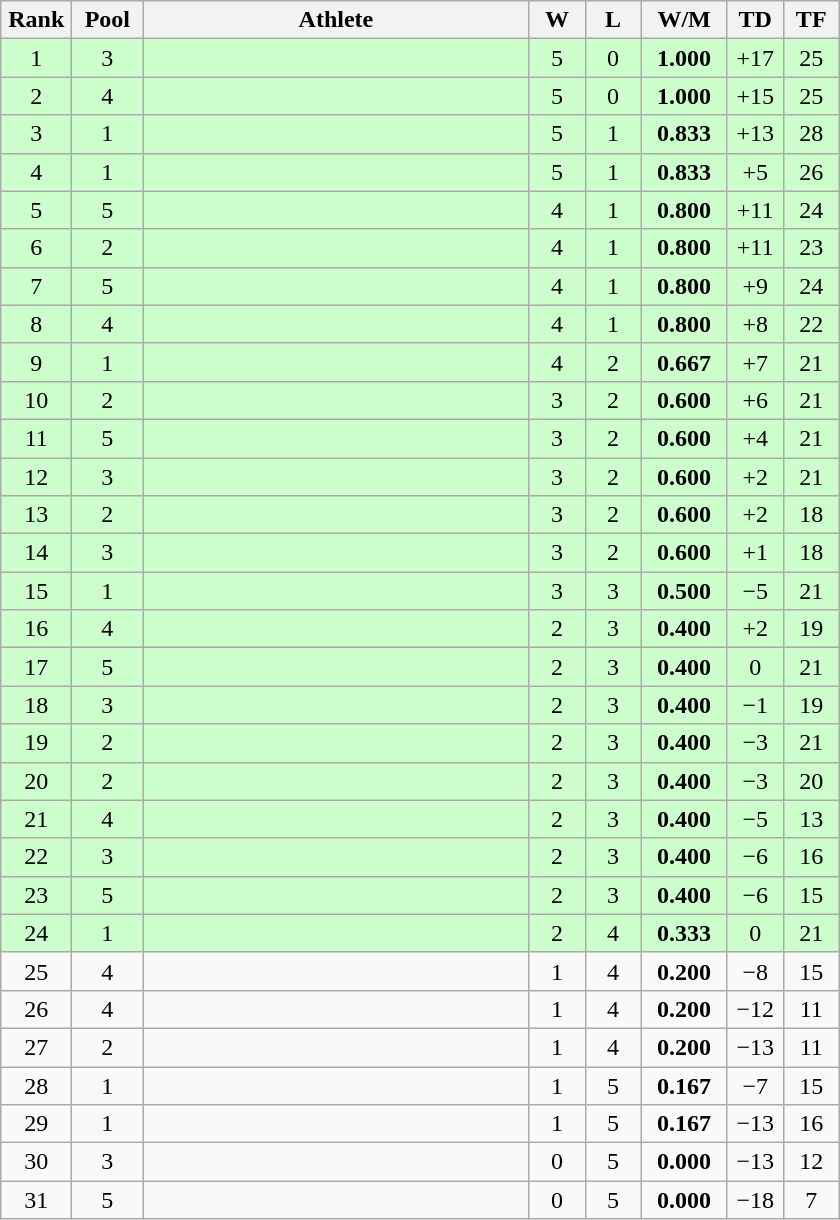<table class=wikitable style="text-align:center">
<tr>
<th width=40>Rank</th>
<th width=40>Pool</th>
<th width=250>Athlete</th>
<th width=30>W</th>
<th width=30>L</th>
<th width=50>W/M</th>
<th width=30>TD</th>
<th width=30>TF</th>
</tr>
<tr bgcolor="ccffcc">
<td>1</td>
<td>3</td>
<td align=left></td>
<td>5</td>
<td>0</td>
<td><strong>1.000</strong></td>
<td>+17</td>
<td>25</td>
</tr>
<tr bgcolor="ccffcc">
<td>2</td>
<td>4</td>
<td align=left></td>
<td>5</td>
<td>0</td>
<td><strong>1.000</strong></td>
<td>+15</td>
<td>25</td>
</tr>
<tr bgcolor="ccffcc">
<td>3</td>
<td>1</td>
<td align=left></td>
<td>5</td>
<td>1</td>
<td><strong>0.833</strong></td>
<td>+13</td>
<td>28</td>
</tr>
<tr bgcolor="ccffcc">
<td>4</td>
<td>1</td>
<td align=left></td>
<td>5</td>
<td>1</td>
<td><strong>0.833</strong></td>
<td>+5</td>
<td>26</td>
</tr>
<tr bgcolor="ccffcc">
<td>5</td>
<td>5</td>
<td align=left></td>
<td>4</td>
<td>1</td>
<td><strong>0.800</strong></td>
<td>+11</td>
<td>24</td>
</tr>
<tr bgcolor="ccffcc">
<td>6</td>
<td>2</td>
<td align=left></td>
<td>4</td>
<td>1</td>
<td><strong>0.800</strong></td>
<td>+11</td>
<td>23</td>
</tr>
<tr bgcolor="ccffcc">
<td>7</td>
<td>5</td>
<td align=left></td>
<td>4</td>
<td>1</td>
<td><strong>0.800</strong></td>
<td>+9</td>
<td>24</td>
</tr>
<tr bgcolor="ccffcc">
<td>8</td>
<td>4</td>
<td align=left></td>
<td>4</td>
<td>1</td>
<td><strong>0.800</strong></td>
<td>+8</td>
<td>22</td>
</tr>
<tr bgcolor="ccffcc">
<td>9</td>
<td>1</td>
<td align=left></td>
<td>4</td>
<td>2</td>
<td><strong>0.667</strong></td>
<td>+7</td>
<td>21</td>
</tr>
<tr bgcolor="ccffcc">
<td>10</td>
<td>2</td>
<td align=left></td>
<td>3</td>
<td>2</td>
<td><strong>0.600</strong></td>
<td>+6</td>
<td>21</td>
</tr>
<tr bgcolor="ccffcc">
<td>11</td>
<td>5</td>
<td align=left></td>
<td>3</td>
<td>2</td>
<td><strong>0.600</strong></td>
<td>+4</td>
<td>21</td>
</tr>
<tr bgcolor="ccffcc">
<td>12</td>
<td>3</td>
<td align=left></td>
<td>3</td>
<td>2</td>
<td><strong>0.600</strong></td>
<td>+2</td>
<td>21</td>
</tr>
<tr bgcolor="ccffcc">
<td>13</td>
<td>2</td>
<td align=left></td>
<td>3</td>
<td>2</td>
<td><strong>0.600</strong></td>
<td>+2</td>
<td>18</td>
</tr>
<tr bgcolor="ccffcc">
<td>14</td>
<td>3</td>
<td align=left></td>
<td>3</td>
<td>2</td>
<td><strong>0.600</strong></td>
<td>+1</td>
<td>18</td>
</tr>
<tr bgcolor="ccffcc">
<td>15</td>
<td>1</td>
<td align=left></td>
<td>3</td>
<td>3</td>
<td><strong>0.500</strong></td>
<td>−5</td>
<td>21</td>
</tr>
<tr bgcolor="ccffcc">
<td>16</td>
<td>4</td>
<td align=left></td>
<td>2</td>
<td>3</td>
<td><strong>0.400</strong></td>
<td>+2</td>
<td>19</td>
</tr>
<tr bgcolor="ccffcc">
<td>17</td>
<td>5</td>
<td align=left></td>
<td>2</td>
<td>3</td>
<td><strong>0.400</strong></td>
<td>0</td>
<td>21</td>
</tr>
<tr bgcolor="ccffcc">
<td>18</td>
<td>3</td>
<td align=left></td>
<td>2</td>
<td>3</td>
<td><strong>0.400</strong></td>
<td>−1</td>
<td>19</td>
</tr>
<tr bgcolor="ccffcc">
<td>19</td>
<td>2</td>
<td align=left></td>
<td>2</td>
<td>3</td>
<td><strong>0.400</strong></td>
<td>−3</td>
<td>21</td>
</tr>
<tr bgcolor="ccffcc">
<td>20</td>
<td>2</td>
<td align=left></td>
<td>2</td>
<td>3</td>
<td><strong>0.400</strong></td>
<td>−3</td>
<td>20</td>
</tr>
<tr bgcolor="ccffcc">
<td>21</td>
<td>4</td>
<td align=left></td>
<td>2</td>
<td>3</td>
<td><strong>0.400</strong></td>
<td>−5</td>
<td>13</td>
</tr>
<tr bgcolor="ccffcc">
<td>22</td>
<td>3</td>
<td align=left></td>
<td>2</td>
<td>3</td>
<td><strong>0.400</strong></td>
<td>−6</td>
<td>16</td>
</tr>
<tr bgcolor="ccffcc">
<td>23</td>
<td>5</td>
<td align=left></td>
<td>2</td>
<td>3</td>
<td><strong>0.400</strong></td>
<td>−6</td>
<td>15</td>
</tr>
<tr bgcolor="ccffcc">
<td>24</td>
<td>1</td>
<td align=left></td>
<td>2</td>
<td>4</td>
<td><strong>0.333</strong></td>
<td>0</td>
<td>21</td>
</tr>
<tr>
<td>25</td>
<td>4</td>
<td align=left></td>
<td>1</td>
<td>4</td>
<td><strong>0.200</strong></td>
<td>−8</td>
<td>15</td>
</tr>
<tr>
<td>26</td>
<td>4</td>
<td align=left></td>
<td>1</td>
<td>4</td>
<td><strong>0.200</strong></td>
<td>−12</td>
<td>11</td>
</tr>
<tr>
<td>27</td>
<td>2</td>
<td align=left></td>
<td>1</td>
<td>4</td>
<td><strong>0.200</strong></td>
<td>−13</td>
<td>11</td>
</tr>
<tr>
<td>28</td>
<td>1</td>
<td align=left></td>
<td>1</td>
<td>5</td>
<td><strong>0.167</strong></td>
<td>−7</td>
<td>15</td>
</tr>
<tr>
<td>29</td>
<td>1</td>
<td align=left></td>
<td>1</td>
<td>5</td>
<td><strong>0.167</strong></td>
<td>−13</td>
<td>16</td>
</tr>
<tr>
<td>30</td>
<td>3</td>
<td align=left></td>
<td>0</td>
<td>5</td>
<td><strong>0.000</strong></td>
<td>−13</td>
<td>12</td>
</tr>
<tr>
<td>31</td>
<td>5</td>
<td align=left></td>
<td>0</td>
<td>5</td>
<td><strong>0.000</strong></td>
<td>−18</td>
<td>7</td>
</tr>
</table>
